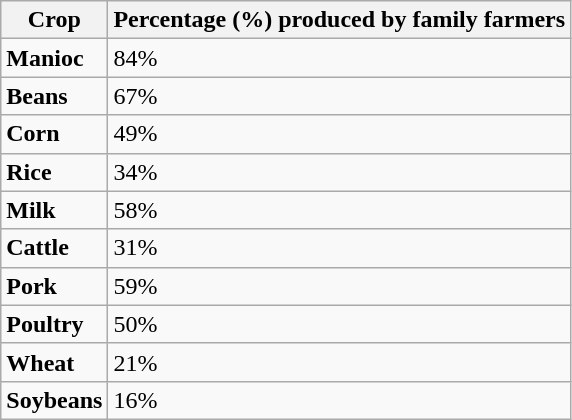<table class="wikitable">
<tr>
<th>Crop</th>
<th>Percentage (%) produced by family farmers</th>
</tr>
<tr>
<td><strong>Manioc</strong></td>
<td>84%</td>
</tr>
<tr>
<td><strong>Beans</strong></td>
<td>67%</td>
</tr>
<tr>
<td><strong>Corn</strong></td>
<td>49%</td>
</tr>
<tr>
<td><strong>Rice</strong></td>
<td>34%</td>
</tr>
<tr>
<td><strong>Milk</strong></td>
<td>58%</td>
</tr>
<tr>
<td><strong>Cattle</strong></td>
<td>31%</td>
</tr>
<tr>
<td><strong>Pork</strong></td>
<td>59%</td>
</tr>
<tr>
<td><strong>Poultry</strong></td>
<td>50%</td>
</tr>
<tr>
<td><strong>Wheat</strong></td>
<td>21%</td>
</tr>
<tr>
<td><strong>Soybeans</strong></td>
<td>16%</td>
</tr>
</table>
